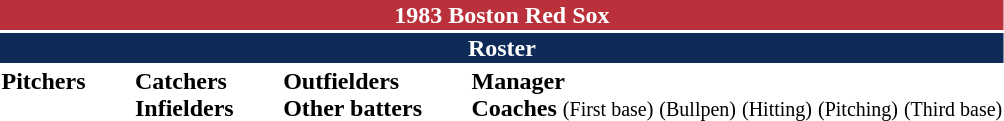<table class="toccolours" style="text-align: left;">
<tr>
<th colspan="10" style="background-color: #ba313c; color: white; text-align: center;">1983 Boston Red Sox</th>
</tr>
<tr>
<td colspan="10" style="background-color: #0d2b56; color: white; text-align: center;"><strong>Roster</strong></td>
</tr>
<tr>
<td valign="top"><strong>Pitchers</strong><br>










</td>
<td width="25px"></td>
<td valign="top"><strong>Catchers</strong><br>


<strong>Infielders</strong>







</td>
<td width="25px"></td>
<td valign="top"><strong>Outfielders</strong><br>






<strong>Other batters</strong>
</td>
<td width="25px"></td>
<td valign="top"><strong>Manager</strong><br>
<strong>Coaches</strong>
 <small>(First base)</small>
 <small>(Bullpen)</small>
 <small>(Hitting)</small>
 <small>(Pitching)</small>
 <small>(Third base)</small></td>
</tr>
<tr>
</tr>
</table>
